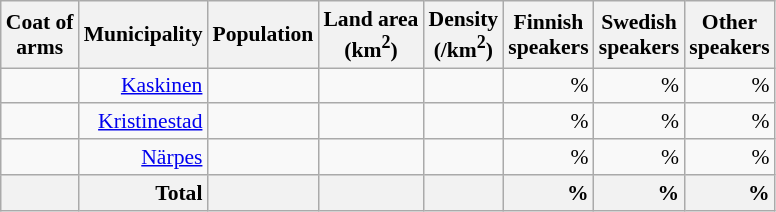<table class="wikitable sortable" style="font-size: 90%; text-align: right; line-height: normal">
<tr>
<th class="unsortable">Coat of<br>arms</th>
<th>Municipality</th>
<th>Population</th>
<th>Land area<br>(km<sup>2</sup>)</th>
<th>Density<br>(/km<sup>2</sup>)</th>
<th>Finnish<br>speakers</th>
<th>Swedish<br>speakers</th>
<th>Other<br>speakers</th>
</tr>
<tr>
<td></td>
<td><a href='#'>Kaskinen</a></td>
<td></td>
<td></td>
<td></td>
<td> %</td>
<td> %</td>
<td> %</td>
</tr>
<tr>
<td></td>
<td><a href='#'>Kristinestad</a></td>
<td></td>
<td></td>
<td></td>
<td> %</td>
<td> %</td>
<td> %</td>
</tr>
<tr>
<td></td>
<td><a href='#'>Närpes</a></td>
<td></td>
<td></td>
<td></td>
<td> %</td>
<td> %</td>
<td> %</td>
</tr>
<tr>
<th></th>
<th + style=text-align:right><strong>Total</strong></th>
<th + style=text-align:right></th>
<th + style=text-align:right></th>
<th + style=text-align:right></th>
<th !+ style=text-align:right> %</th>
<th !+ style=text-align:right> %</th>
<th !+ style=text-align:right> %</th>
</tr>
</table>
